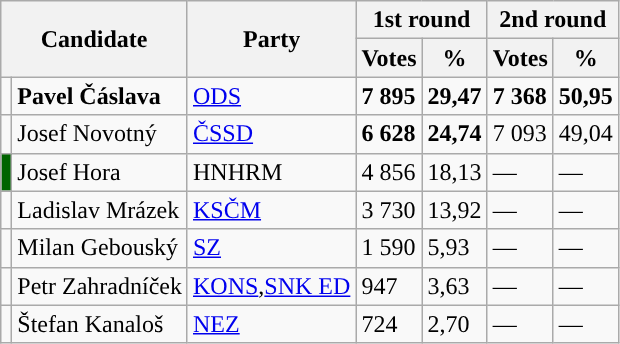<table class="wikitable sortable">
<tr>
<th colspan="2" rowspan="2">Candidate</th>
<th rowspan="2">Party</th>
<th colspan="2">1st round</th>
<th colspan="2">2nd round</th>
</tr>
<tr>
<th>Votes</th>
<th>%</th>
<th>Votes</th>
<th>%</th>
</tr>
<tr>
<td style="background-color:"></td>
<td><strong>Pavel Čáslava</strong></td>
<td><a href='#'>ODS</a></td>
<td><strong>7 895</strong></td>
<td><strong>29,47</strong></td>
<td><strong>7 368</strong></td>
<td><strong>50,95</strong></td>
</tr>
<tr>
<td style="background-color:"></td>
<td>Josef Novotný</td>
<td><a href='#'>ČSSD</a></td>
<td><strong>6 628</strong></td>
<td><strong>24,74</strong></td>
<td>7 093</td>
<td>49,04</td>
</tr>
<tr>
<td style="background-color:darkgreen"></td>
<td>Josef Hora</td>
<td>HNHRM</td>
<td>4 856</td>
<td>18,13</td>
<td>—</td>
<td>—</td>
</tr>
<tr>
<td style="background-color:"></td>
<td>Ladislav Mrázek</td>
<td><a href='#'>KSČM</a></td>
<td>3 730</td>
<td>13,92</td>
<td>—</td>
<td>—</td>
</tr>
<tr>
<td style="background-color:"></td>
<td>Milan Gebouský</td>
<td><a href='#'>SZ</a></td>
<td>1 590</td>
<td>5,93</td>
<td>—</td>
<td>—</td>
</tr>
<tr>
<td style="background-color:"></td>
<td>Petr Zahradníček</td>
<td><a href='#'>KONS</a>,<a href='#'>SNK ED</a></td>
<td>947</td>
<td>3,63</td>
<td>—</td>
<td>—</td>
</tr>
<tr>
<td style="background-color:"></td>
<td>Štefan Kanaloš</td>
<td><a href='#'>NEZ</a></td>
<td>724</td>
<td>2,70</td>
<td>—</td>
<td>—</td>
</tr>
</table>
